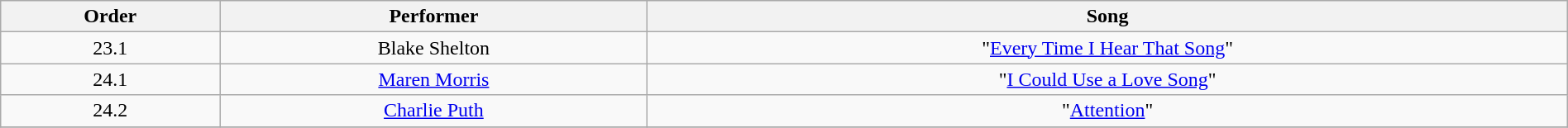<table class="wikitable" style="text-align:center; width:100%;">
<tr>
<th>Order</th>
<th>Performer</th>
<th>Song</th>
</tr>
<tr>
<td>23.1</td>
<td>Blake Shelton</td>
<td>"<a href='#'>Every Time I Hear That Song</a>"</td>
</tr>
<tr>
<td>24.1</td>
<td><a href='#'>Maren Morris</a></td>
<td>"<a href='#'>I Could Use a Love Song</a>"</td>
</tr>
<tr>
<td>24.2</td>
<td><a href='#'>Charlie Puth</a></td>
<td>"<a href='#'>Attention</a>"</td>
</tr>
<tr>
</tr>
</table>
